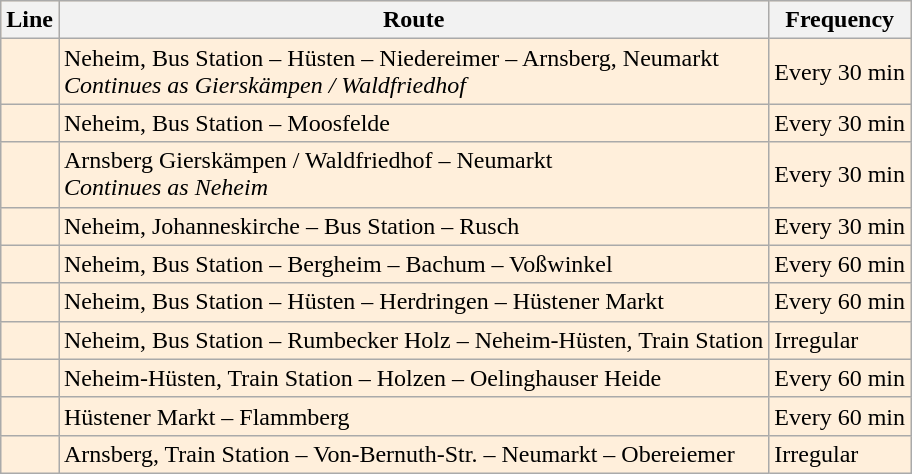<table class="wikitable zebra" style="background-color:#ffefdb">
<tr class="hintergrundfarbe5" style="text-align:center;">
<th>Line</th>
<th>Route</th>
<th>Frequency</th>
</tr>
<tr>
<td></td>
<td>Neheim, Bus Station – Hüsten – Niedereimer – Arnsberg, Neumarkt<br><em>Continues as  Gierskämpen / Waldfriedhof</em></td>
<td>Every 30 min</td>
</tr>
<tr>
<td></td>
<td>Neheim, Bus Station – Moosfelde</td>
<td>Every 30 min</td>
</tr>
<tr>
<td></td>
<td>Arnsberg Gierskämpen / Waldfriedhof – Neumarkt<br><em>Continues as  Neheim</em></td>
<td>Every 30 min</td>
</tr>
<tr>
<td></td>
<td>Neheim, Johanneskirche – Bus Station – Rusch</td>
<td>Every 30 min</td>
</tr>
<tr>
<td></td>
<td>Neheim, Bus Station – Bergheim – Bachum – Voßwinkel</td>
<td>Every 60 min</td>
</tr>
<tr>
<td></td>
<td>Neheim, Bus Station – Hüsten – Herdringen – Hüstener Markt</td>
<td>Every 60 min</td>
</tr>
<tr>
<td></td>
<td>Neheim, Bus Station – Rumbecker Holz – Neheim-Hüsten, Train Station</td>
<td>Irregular</td>
</tr>
<tr>
<td></td>
<td>Neheim-Hüsten, Train Station – Holzen – Oelinghauser Heide</td>
<td>Every 60 min</td>
</tr>
<tr>
<td></td>
<td>Hüstener Markt – Flammberg</td>
<td>Every 60 min</td>
</tr>
<tr>
<td></td>
<td>Arnsberg, Train Station – Von-Bernuth-Str. – Neumarkt – Obereiemer</td>
<td>Irregular</td>
</tr>
</table>
